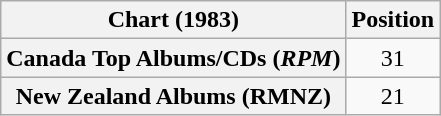<table class="wikitable plainrowheaders" style="text-align:center">
<tr>
<th scope="col">Chart (1983)</th>
<th scope="col">Position</th>
</tr>
<tr>
<th scope="row">Canada Top Albums/CDs (<em>RPM</em>)</th>
<td>31</td>
</tr>
<tr>
<th scope="row">New Zealand Albums (RMNZ)</th>
<td>21</td>
</tr>
</table>
